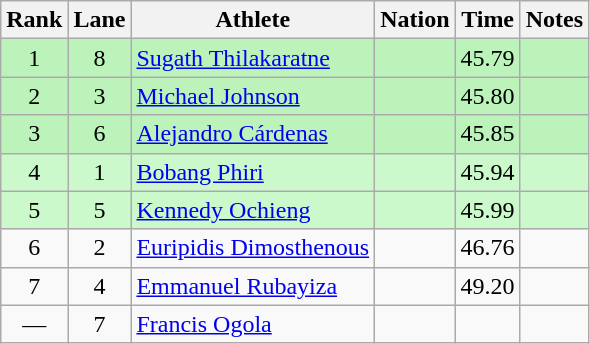<table class="wikitable sortable" style="text-align:center">
<tr>
<th>Rank</th>
<th>Lane</th>
<th>Athlete</th>
<th>Nation</th>
<th>Time</th>
<th>Notes</th>
</tr>
<tr style="background:#bbf3bb;">
<td>1</td>
<td>8</td>
<td align=left><a href='#'>Sugath Thilakaratne</a></td>
<td align=left></td>
<td>45.79</td>
<td></td>
</tr>
<tr style="background:#bbf3bb;">
<td>2</td>
<td>3</td>
<td align=left><a href='#'>Michael Johnson</a></td>
<td align=left></td>
<td>45.80</td>
<td></td>
</tr>
<tr style="background:#bbf3bb;">
<td>3</td>
<td>6</td>
<td align=left><a href='#'>Alejandro Cárdenas</a></td>
<td align=left></td>
<td>45.85</td>
<td></td>
</tr>
<tr style="background:#ccf9cc;">
<td>4</td>
<td>1</td>
<td align=left><a href='#'>Bobang Phiri</a></td>
<td align=left></td>
<td>45.94</td>
<td></td>
</tr>
<tr style="background:#ccf9cc;">
<td>5</td>
<td>5</td>
<td align=left><a href='#'>Kennedy Ochieng</a></td>
<td align=left></td>
<td>45.99</td>
<td></td>
</tr>
<tr>
<td>6</td>
<td>2</td>
<td align=left><a href='#'>Euripidis Dimosthenous</a></td>
<td align=left></td>
<td>46.76</td>
<td></td>
</tr>
<tr>
<td>7</td>
<td>4</td>
<td align=left><a href='#'>Emmanuel Rubayiza</a></td>
<td align=left></td>
<td>49.20</td>
<td></td>
</tr>
<tr>
<td data-sort-value=8>—</td>
<td>7</td>
<td align=left><a href='#'>Francis Ogola</a></td>
<td align=left></td>
<td></td>
<td></td>
</tr>
</table>
